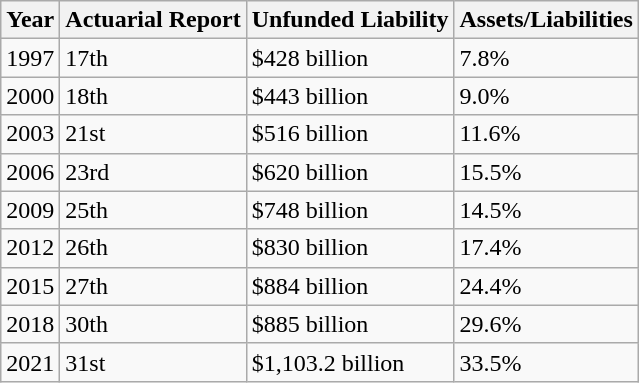<table class="wikitable">
<tr>
<th>Year</th>
<th>Actuarial Report</th>
<th>Unfunded Liability</th>
<th>Assets/Liabilities</th>
</tr>
<tr>
<td>1997</td>
<td>17th</td>
<td>$428 billion</td>
<td>7.8%</td>
</tr>
<tr>
<td>2000</td>
<td>18th</td>
<td>$443 billion</td>
<td>9.0%</td>
</tr>
<tr>
<td>2003</td>
<td>21st</td>
<td>$516 billion</td>
<td>11.6%</td>
</tr>
<tr>
<td>2006</td>
<td>23rd</td>
<td>$620 billion</td>
<td>15.5%</td>
</tr>
<tr>
<td>2009</td>
<td>25th</td>
<td>$748 billion</td>
<td>14.5%</td>
</tr>
<tr>
<td>2012</td>
<td>26th</td>
<td>$830 billion</td>
<td>17.4%</td>
</tr>
<tr>
<td>2015</td>
<td>27th</td>
<td>$884 billion</td>
<td>24.4%</td>
</tr>
<tr>
<td>2018</td>
<td>30th</td>
<td>$885 billion</td>
<td>29.6%</td>
</tr>
<tr>
<td>2021</td>
<td>31st</td>
<td>$1,103.2 billion</td>
<td>33.5%</td>
</tr>
</table>
